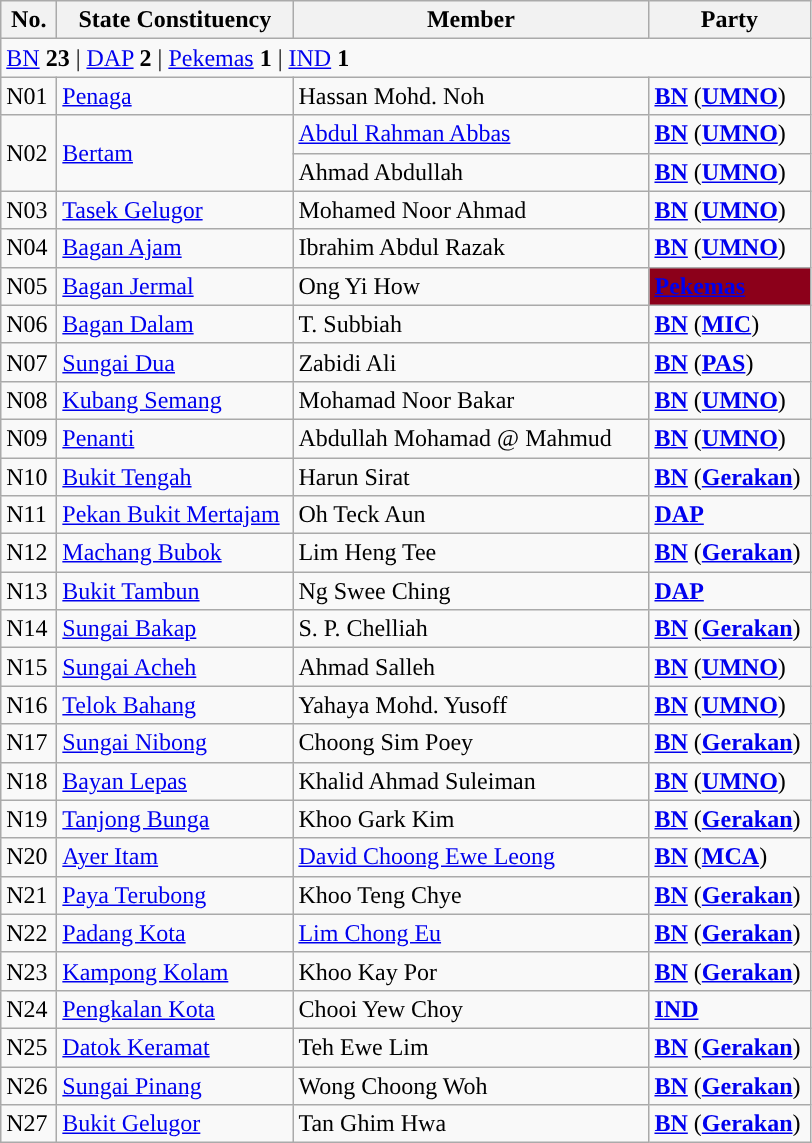<table class="wikitable sortable">
<tr>
<th style="width:30px;">No.</th>
<th style="width:150px;">State Constituency</th>
<th style="width:230px;">Member</th>
<th style="width:100px;">Party</th>
</tr>
<tr>
<td colspan="4"><a href='#'>BN</a> <strong>23</strong> | <a href='#'>DAP</a> <strong>2</strong> | <a href='#'>Pekemas</a> <strong>1</strong> | <a href='#'>IND</a> <strong>1</strong></td>
</tr>
<tr>
<td>N01</td>
<td><a href='#'>Penaga</a></td>
<td>Hassan Mohd. Noh</td>
<td><strong><a href='#'>BN</a></strong> (<strong><a href='#'>UMNO</a></strong>)</td>
</tr>
<tr>
<td rowspan=2>N02</td>
<td rowspan=2><a href='#'>Bertam</a></td>
<td><a href='#'>Abdul Rahman Abbas</a> </td>
<td><strong><a href='#'>BN</a></strong> (<strong><a href='#'>UMNO</a></strong>)</td>
</tr>
<tr>
<td>Ahmad Abdullah </td>
<td><strong><a href='#'>BN</a></strong> (<strong><a href='#'>UMNO</a></strong>)</td>
</tr>
<tr>
<td>N03</td>
<td><a href='#'>Tasek Gelugor</a></td>
<td>Mohamed Noor Ahmad</td>
<td><strong><a href='#'>BN</a></strong> (<strong><a href='#'>UMNO</a></strong>)</td>
</tr>
<tr>
<td>N04</td>
<td><a href='#'>Bagan Ajam</a></td>
<td>Ibrahim Abdul Razak</td>
<td><strong><a href='#'>BN</a></strong> (<strong><a href='#'>UMNO</a></strong>)</td>
</tr>
<tr>
<td>N05</td>
<td><a href='#'>Bagan Jermal</a></td>
<td>Ong Yi How</td>
<td bgcolor=#8C001A><strong><a href='#'>Pekemas</a></strong></td>
</tr>
<tr>
<td>N06</td>
<td><a href='#'>Bagan Dalam</a></td>
<td>T. Subbiah</td>
<td><strong><a href='#'>BN</a></strong> (<strong><a href='#'>MIC</a></strong>)</td>
</tr>
<tr>
<td>N07</td>
<td><a href='#'>Sungai Dua</a></td>
<td>Zabidi Ali</td>
<td><strong><a href='#'>BN</a></strong> (<strong><a href='#'>PAS</a></strong>)</td>
</tr>
<tr>
<td>N08</td>
<td><a href='#'>Kubang Semang</a></td>
<td>Mohamad Noor Bakar</td>
<td><strong><a href='#'>BN</a></strong> (<strong><a href='#'>UMNO</a></strong>)</td>
</tr>
<tr>
<td>N09</td>
<td><a href='#'>Penanti</a></td>
<td>Abdullah Mohamad @ Mahmud</td>
<td><strong><a href='#'>BN</a></strong> (<strong><a href='#'>UMNO</a></strong>)</td>
</tr>
<tr>
<td>N10</td>
<td><a href='#'>Bukit Tengah</a></td>
<td>Harun Sirat</td>
<td><strong><a href='#'>BN</a></strong> (<strong><a href='#'>Gerakan</a></strong>)</td>
</tr>
<tr>
<td>N11</td>
<td><a href='#'>Pekan Bukit Mertajam</a></td>
<td>Oh Teck Aun</td>
<td><strong><a href='#'>DAP</a></strong></td>
</tr>
<tr>
<td>N12</td>
<td><a href='#'>Machang Bubok</a></td>
<td>Lim Heng Tee</td>
<td><strong><a href='#'>BN</a></strong> (<strong><a href='#'>Gerakan</a></strong>)</td>
</tr>
<tr>
<td>N13</td>
<td><a href='#'>Bukit Tambun</a></td>
<td>Ng Swee Ching</td>
<td><strong><a href='#'>DAP</a></strong></td>
</tr>
<tr>
<td>N14</td>
<td><a href='#'>Sungai Bakap</a></td>
<td>S. P. Chelliah</td>
<td><strong><a href='#'>BN</a></strong> (<strong><a href='#'>Gerakan</a></strong>)</td>
</tr>
<tr>
<td>N15</td>
<td><a href='#'>Sungai Acheh</a></td>
<td>Ahmad Salleh</td>
<td><strong><a href='#'>BN</a></strong> (<strong><a href='#'>UMNO</a></strong>)</td>
</tr>
<tr>
<td>N16</td>
<td><a href='#'>Telok Bahang</a></td>
<td>Yahaya Mohd. Yusoff</td>
<td><strong><a href='#'>BN</a></strong> (<strong><a href='#'>UMNO</a></strong>)</td>
</tr>
<tr>
<td>N17</td>
<td><a href='#'>Sungai Nibong</a></td>
<td>Choong Sim Poey</td>
<td><strong><a href='#'>BN</a></strong> (<strong><a href='#'>Gerakan</a></strong>)</td>
</tr>
<tr>
<td>N18</td>
<td><a href='#'>Bayan Lepas</a></td>
<td>Khalid Ahmad Suleiman</td>
<td><strong><a href='#'>BN</a></strong> (<strong><a href='#'>UMNO</a></strong>)</td>
</tr>
<tr>
<td>N19</td>
<td><a href='#'>Tanjong Bunga</a></td>
<td>Khoo Gark Kim</td>
<td><strong><a href='#'>BN</a></strong> (<strong><a href='#'>Gerakan</a></strong>)</td>
</tr>
<tr>
<td>N20</td>
<td><a href='#'>Ayer Itam</a></td>
<td><a href='#'>David Choong Ewe Leong</a></td>
<td><strong><a href='#'>BN</a></strong> (<strong><a href='#'>MCA</a></strong>)</td>
</tr>
<tr>
<td>N21</td>
<td><a href='#'>Paya Terubong</a></td>
<td>Khoo Teng Chye</td>
<td><strong><a href='#'>BN</a></strong> (<strong><a href='#'>Gerakan</a></strong>)</td>
</tr>
<tr>
<td>N22</td>
<td><a href='#'>Padang Kota</a></td>
<td><a href='#'>Lim Chong Eu</a></td>
<td><strong><a href='#'>BN</a></strong> (<strong><a href='#'>Gerakan</a></strong>)</td>
</tr>
<tr>
<td>N23</td>
<td><a href='#'>Kampong Kolam</a></td>
<td>Khoo Kay Por</td>
<td><strong><a href='#'>BN</a></strong> (<strong><a href='#'>Gerakan</a></strong>)</td>
</tr>
<tr>
<td>N24</td>
<td><a href='#'>Pengkalan Kota</a></td>
<td>Chooi Yew Choy</td>
<td><strong><a href='#'>IND</a></strong></td>
</tr>
<tr>
<td>N25</td>
<td><a href='#'>Datok Keramat</a></td>
<td>Teh Ewe Lim</td>
<td><strong><a href='#'>BN</a></strong> (<strong><a href='#'>Gerakan</a></strong>)</td>
</tr>
<tr>
<td>N26</td>
<td><a href='#'>Sungai Pinang</a></td>
<td>Wong Choong Woh</td>
<td><strong><a href='#'>BN</a></strong> (<strong><a href='#'>Gerakan</a></strong>)</td>
</tr>
<tr>
<td>N27</td>
<td><a href='#'>Bukit Gelugor</a></td>
<td>Tan Ghim Hwa</td>
<td><strong><a href='#'>BN</a></strong> (<strong><a href='#'>Gerakan</a></strong>)</td>
</tr>
</table>
